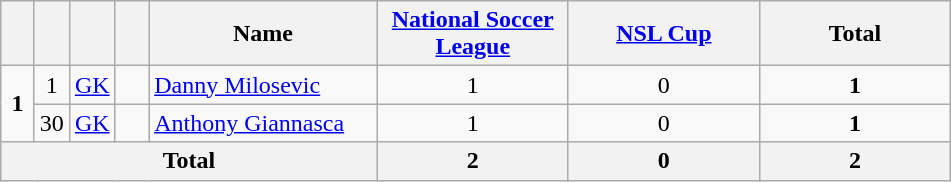<table class="wikitable" style="text-align:center">
<tr>
<th width=15></th>
<th width=15></th>
<th width=15></th>
<th width=15></th>
<th width=145>Name</th>
<th width=120><a href='#'>National Soccer League</a></th>
<th width=120><a href='#'>NSL Cup</a></th>
<th width=120>Total</th>
</tr>
<tr>
<td rowspan="2"><strong>1</strong></td>
<td>1</td>
<td><a href='#'>GK</a></td>
<td></td>
<td align=left><a href='#'>Danny Milosevic</a></td>
<td>1</td>
<td>0</td>
<td><strong>1</strong></td>
</tr>
<tr>
<td>30</td>
<td><a href='#'>GK</a></td>
<td></td>
<td align=left><a href='#'>Anthony Giannasca</a></td>
<td>1</td>
<td>0</td>
<td><strong>1</strong></td>
</tr>
<tr>
<th colspan="5"><strong>Total</strong></th>
<th>2</th>
<th>0</th>
<th>2</th>
</tr>
</table>
